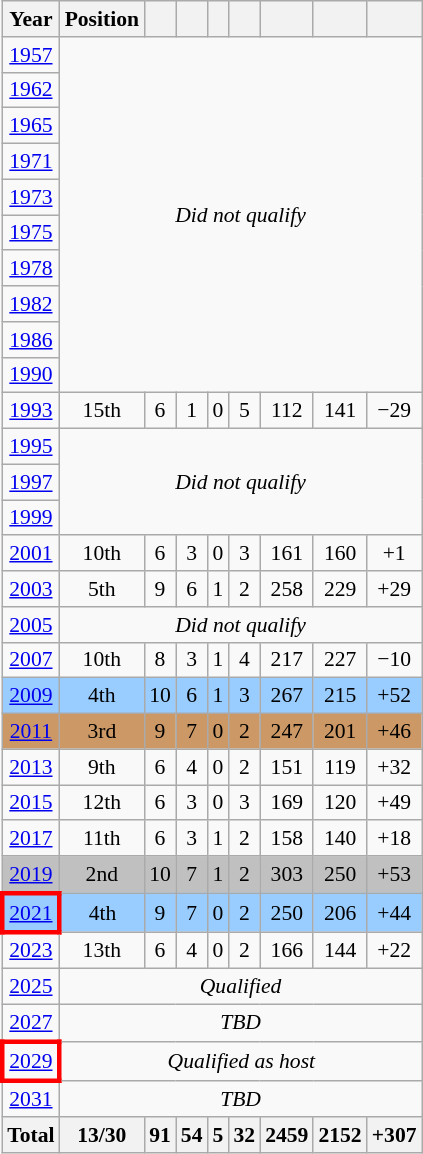<table class="wikitable" style="text-align: center;font-size:90%;">
<tr>
<th>Year</th>
<th>Position</th>
<th></th>
<th></th>
<th></th>
<th></th>
<th></th>
<th></th>
<th></th>
</tr>
<tr>
<td> <a href='#'>1957</a></td>
<td colspan=8 rowspan=10><em>Did not qualify</em></td>
</tr>
<tr>
<td> <a href='#'>1962</a></td>
</tr>
<tr>
<td> <a href='#'>1965</a></td>
</tr>
<tr>
<td> <a href='#'>1971</a></td>
</tr>
<tr>
<td> <a href='#'>1973</a></td>
</tr>
<tr>
<td> <a href='#'>1975</a></td>
</tr>
<tr>
<td> <a href='#'>1978</a></td>
</tr>
<tr>
<td> <a href='#'>1982</a></td>
</tr>
<tr>
<td> <a href='#'>1986</a></td>
</tr>
<tr>
<td> <a href='#'>1990</a></td>
</tr>
<tr>
<td> <a href='#'>1993</a></td>
<td>15th</td>
<td>6</td>
<td>1</td>
<td>0</td>
<td>5</td>
<td>112</td>
<td>141</td>
<td>−29</td>
</tr>
<tr>
<td> <a href='#'>1995</a></td>
<td colspan=8 rowspan=3><em>Did not qualify</em></td>
</tr>
<tr>
<td> <a href='#'>1997</a></td>
</tr>
<tr>
<td> <a href='#'>1999</a></td>
</tr>
<tr>
<td> <a href='#'>2001</a></td>
<td>10th</td>
<td>6</td>
<td>3</td>
<td>0</td>
<td>3</td>
<td>161</td>
<td>160</td>
<td>+1</td>
</tr>
<tr>
<td> <a href='#'>2003</a></td>
<td>5th</td>
<td>9</td>
<td>6</td>
<td>1</td>
<td>2</td>
<td>258</td>
<td>229</td>
<td>+29</td>
</tr>
<tr>
<td> <a href='#'>2005</a></td>
<td colspan=8><em>Did not qualify</em></td>
</tr>
<tr>
<td> <a href='#'>2007</a></td>
<td>10th</td>
<td>8</td>
<td>3</td>
<td>1</td>
<td>4</td>
<td>217</td>
<td>227</td>
<td>−10</td>
</tr>
<tr style="background:#9acdff;">
<td> <a href='#'>2009</a></td>
<td>4th</td>
<td>10</td>
<td>6</td>
<td>1</td>
<td>3</td>
<td>267</td>
<td>215</td>
<td>+52</td>
</tr>
<tr bgcolor=cc9966>
<td> <a href='#'>2011</a></td>
<td>3rd </td>
<td>9</td>
<td>7</td>
<td>0</td>
<td>2</td>
<td>247</td>
<td>201</td>
<td>+46</td>
</tr>
<tr>
<td> <a href='#'>2013</a></td>
<td>9th</td>
<td>6</td>
<td>4</td>
<td>0</td>
<td>2</td>
<td>151</td>
<td>119</td>
<td>+32</td>
</tr>
<tr>
<td> <a href='#'>2015</a></td>
<td>12th</td>
<td>6</td>
<td>3</td>
<td>0</td>
<td>3</td>
<td>169</td>
<td>120</td>
<td>+49</td>
</tr>
<tr>
<td> <a href='#'>2017</a></td>
<td>11th</td>
<td>6</td>
<td>3</td>
<td>1</td>
<td>2</td>
<td>158</td>
<td>140</td>
<td>+18</td>
</tr>
<tr bgcolor=silver>
<td> <a href='#'>2019</a></td>
<td>2nd </td>
<td>10</td>
<td>7</td>
<td>1</td>
<td>2</td>
<td>303</td>
<td>250</td>
<td>+53</td>
</tr>
<tr style="background:#9acdff;">
<td style="border: 3px solid red"> <a href='#'>2021</a></td>
<td>4th</td>
<td>9</td>
<td>7</td>
<td>0</td>
<td>2</td>
<td>250</td>
<td>206</td>
<td>+44</td>
</tr>
<tr>
<td> <a href='#'>2023</a></td>
<td>13th</td>
<td>6</td>
<td>4</td>
<td>0</td>
<td>2</td>
<td>166</td>
<td>144</td>
<td>+22</td>
</tr>
<tr>
<td> <a href='#'>2025</a></td>
<td colspan=8><em>Qualified</em></td>
</tr>
<tr>
<td> <a href='#'>2027</a></td>
<td colspan=8><em>TBD</em></td>
</tr>
<tr>
<td style="border: 3px solid red"> <a href='#'>2029</a></td>
<td colspan=8><em>Qualified as host</em></td>
</tr>
<tr>
<td> <a href='#'>2031</a></td>
<td colspan=8><em>TBD</em></td>
</tr>
<tr>
<th>Total</th>
<th>13/30</th>
<th>91</th>
<th>54</th>
<th>5</th>
<th>32</th>
<th>2459</th>
<th>2152</th>
<th>+307</th>
</tr>
</table>
